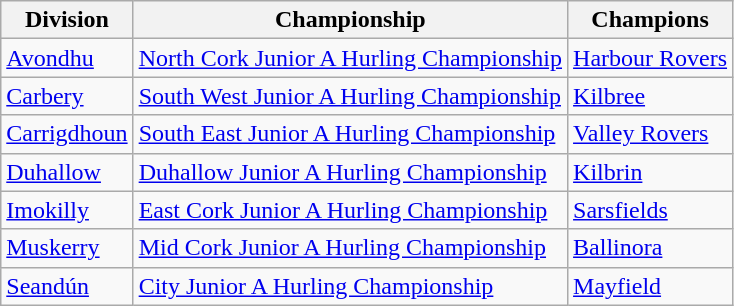<table class="wikitable">
<tr>
<th>Division</th>
<th>Championship</th>
<th>Champions</th>
</tr>
<tr>
<td><a href='#'>Avondhu</a></td>
<td><a href='#'>North Cork Junior A Hurling Championship</a></td>
<td><a href='#'>Harbour Rovers</a></td>
</tr>
<tr>
<td><a href='#'>Carbery</a></td>
<td><a href='#'>South West Junior A Hurling Championship</a></td>
<td><a href='#'>Kilbree</a></td>
</tr>
<tr>
<td><a href='#'>Carrigdhoun</a></td>
<td><a href='#'>South East Junior A Hurling Championship</a></td>
<td><a href='#'>Valley Rovers</a></td>
</tr>
<tr>
<td><a href='#'>Duhallow</a></td>
<td><a href='#'>Duhallow Junior A Hurling Championship</a></td>
<td><a href='#'>Kilbrin</a></td>
</tr>
<tr>
<td><a href='#'>Imokilly</a></td>
<td><a href='#'>East Cork Junior A Hurling Championship</a></td>
<td><a href='#'>Sarsfields</a></td>
</tr>
<tr>
<td><a href='#'>Muskerry</a></td>
<td><a href='#'>Mid Cork Junior A Hurling Championship</a></td>
<td><a href='#'>Ballinora</a></td>
</tr>
<tr>
<td><a href='#'>Seandún</a></td>
<td><a href='#'>City Junior A Hurling Championship</a></td>
<td><a href='#'>Mayfield</a></td>
</tr>
</table>
